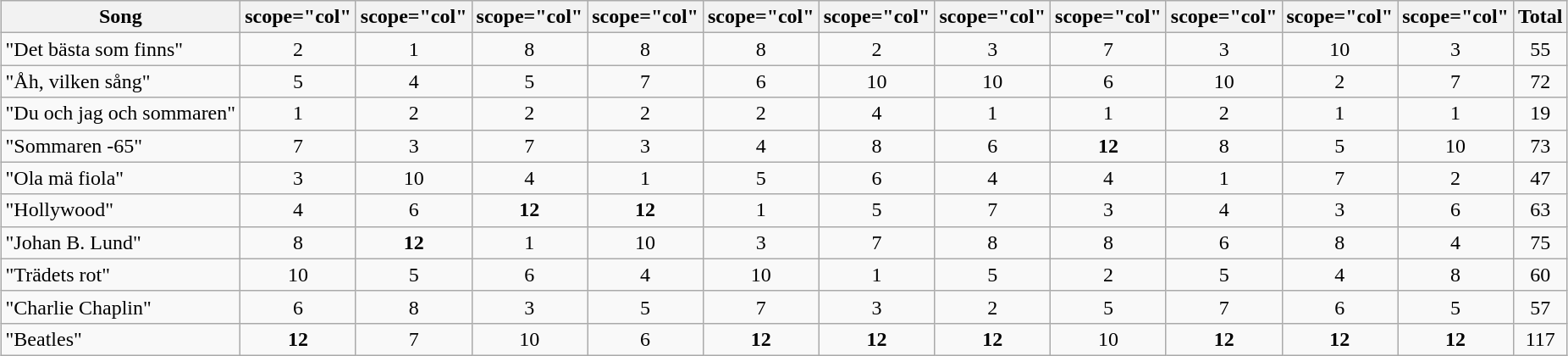<table class="wikitable plainrowheaders" style="margin: 1em auto 1em auto; text-align:center;">
<tr>
<th scope="col">Song</th>
<th>scope="col" </th>
<th>scope="col" </th>
<th>scope="col" </th>
<th>scope="col" </th>
<th>scope="col" </th>
<th>scope="col" </th>
<th>scope="col" </th>
<th>scope="col" </th>
<th>scope="col" </th>
<th>scope="col" </th>
<th>scope="col" </th>
<th scope="col">Total</th>
</tr>
<tr --->
<td align="left">"Det bästa som finns"</td>
<td>2</td>
<td>1</td>
<td>8</td>
<td>8</td>
<td>8</td>
<td>2</td>
<td>3</td>
<td>7</td>
<td>3</td>
<td>10</td>
<td>3</td>
<td>55</td>
</tr>
<tr --->
<td align="left">"Åh, vilken sång"</td>
<td>5</td>
<td>4</td>
<td>5</td>
<td>7</td>
<td>6</td>
<td>10</td>
<td>10</td>
<td>6</td>
<td>10</td>
<td>2</td>
<td>7</td>
<td>72</td>
</tr>
<tr --->
<td align="left">"Du och jag och sommaren"</td>
<td>1</td>
<td>2</td>
<td>2</td>
<td>2</td>
<td>2</td>
<td>4</td>
<td>1</td>
<td>1</td>
<td>2</td>
<td>1</td>
<td>1</td>
<td>19</td>
</tr>
<tr --->
<td align="left">"Sommaren -65"</td>
<td>7</td>
<td>3</td>
<td>7</td>
<td>3</td>
<td>4</td>
<td>8</td>
<td>6</td>
<td><strong>12</strong></td>
<td>8</td>
<td>5</td>
<td>10</td>
<td>73</td>
</tr>
<tr --->
<td align="left">"Ola mä fiola"</td>
<td>3</td>
<td>10</td>
<td>4</td>
<td>1</td>
<td>5</td>
<td>6</td>
<td>4</td>
<td>4</td>
<td>1</td>
<td>7</td>
<td>2</td>
<td>47</td>
</tr>
<tr --->
<td align="left">"Hollywood"</td>
<td>4</td>
<td>6</td>
<td><strong>12</strong></td>
<td><strong>12</strong></td>
<td>1</td>
<td>5</td>
<td>7</td>
<td>3</td>
<td>4</td>
<td>3</td>
<td>6</td>
<td>63</td>
</tr>
<tr --->
<td align="left">"Johan B. Lund"</td>
<td>8</td>
<td><strong>12</strong></td>
<td>1</td>
<td>10</td>
<td>3</td>
<td>7</td>
<td>8</td>
<td>8</td>
<td>6</td>
<td>8</td>
<td>4</td>
<td>75</td>
</tr>
<tr --->
<td align="left">"Trädets rot"</td>
<td>10</td>
<td>5</td>
<td>6</td>
<td>4</td>
<td>10</td>
<td>1</td>
<td>5</td>
<td>2</td>
<td>5</td>
<td>4</td>
<td>8</td>
<td>60</td>
</tr>
<tr --->
<td align="left">"Charlie Chaplin"</td>
<td>6</td>
<td>8</td>
<td>3</td>
<td>5</td>
<td>7</td>
<td>3</td>
<td>2</td>
<td>5</td>
<td>7</td>
<td>6</td>
<td>5</td>
<td>57</td>
</tr>
<tr --->
<td align="left">"Beatles"</td>
<td><strong>12</strong></td>
<td>7</td>
<td>10</td>
<td>6</td>
<td><strong>12</strong></td>
<td><strong>12</strong></td>
<td><strong>12</strong></td>
<td>10</td>
<td><strong>12</strong></td>
<td><strong>12</strong></td>
<td><strong>12</strong></td>
<td>117</td>
</tr>
</table>
